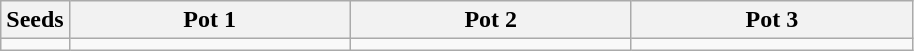<table class="wikitable">
<tr>
<th>Seeds</th>
<th width=180>Pot 1</th>
<th width=180>Pot 2</th>
<th width=180>Pot 3</th>
</tr>
<tr>
<td valign=top></td>
<td valign=top></td>
<td valign=top></td>
<td valign=top></td>
</tr>
</table>
